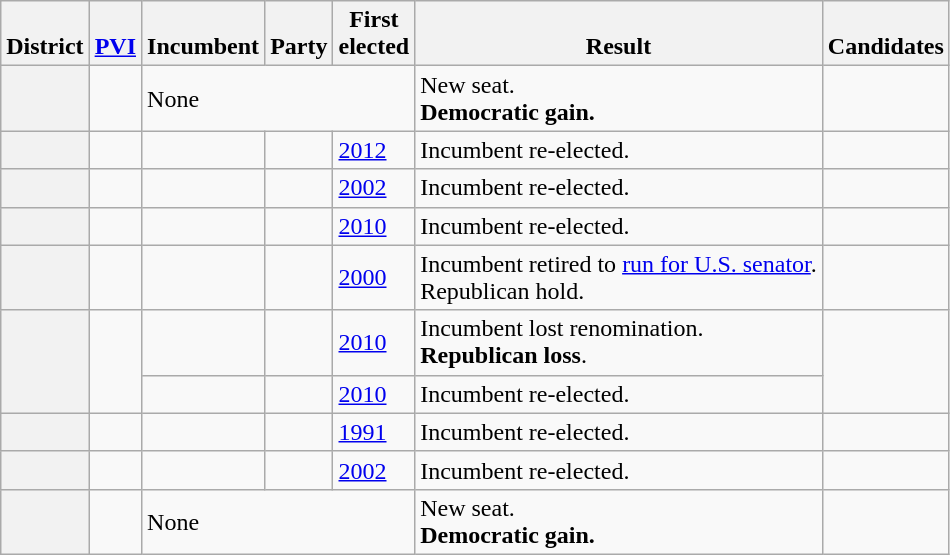<table class="wikitable sortable">
<tr valign=bottom>
<th>District</th>
<th><a href='#'>PVI</a></th>
<th>Incumbent</th>
<th>Party</th>
<th>First<br>elected</th>
<th>Result</th>
<th>Candidates</th>
</tr>
<tr>
<th></th>
<td></td>
<td colspan=3 data-sort-value="ZZZ">None </td>
<td>New seat.<br><strong>Democratic gain.</strong></td>
<td nowrap></td>
</tr>
<tr>
<th></th>
<td></td>
<td> <br></td>
<td></td>
<td><a href='#'>2012 </a></td>
<td>Incumbent re-elected.</td>
<td nowrap></td>
</tr>
<tr>
<th></th>
<td></td>
<td> <br></td>
<td></td>
<td><a href='#'>2002</a></td>
<td>Incumbent re-elected.</td>
<td nowrap></td>
</tr>
<tr>
<th></th>
<td></td>
<td> <br></td>
<td></td>
<td><a href='#'>2010</a></td>
<td>Incumbent re-elected.</td>
<td nowrap></td>
</tr>
<tr>
<th></th>
<td></td>
<td> <br></td>
<td></td>
<td><a href='#'>2000</a></td>
<td>Incumbent retired to <a href='#'>run for U.S. senator</a>.<br>Republican hold.</td>
<td nowrap></td>
</tr>
<tr>
<th rowspan=2></th>
<td rowspan=2 ></td>
<td><br></td>
<td></td>
<td><a href='#'>2010</a></td>
<td>Incumbent lost renomination.<br><strong>Republican loss</strong>.</td>
<td rowspan=2 nowrap></td>
</tr>
<tr>
<td><br></td>
<td></td>
<td><a href='#'>2010</a></td>
<td>Incumbent re-elected.</td>
</tr>
<tr>
<th></th>
<td></td>
<td> <br></td>
<td></td>
<td><a href='#'>1991 </a></td>
<td>Incumbent re-elected.</td>
<td nowrap></td>
</tr>
<tr>
<th></th>
<td></td>
<td> <br></td>
<td></td>
<td><a href='#'>2002</a></td>
<td>Incumbent re-elected.</td>
<td nowrap></td>
</tr>
<tr>
<th></th>
<td></td>
<td colspan=3 data-sort-value="ZZZ">None </td>
<td>New seat.<br><strong>Democratic gain.</strong></td>
<td nowrap></td>
</tr>
</table>
